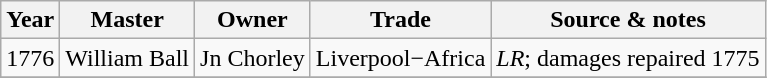<table class=" wikitable">
<tr>
<th>Year</th>
<th>Master</th>
<th>Owner</th>
<th>Trade</th>
<th>Source & notes</th>
</tr>
<tr>
<td>1776</td>
<td>William Ball</td>
<td>Jn Chorley</td>
<td>Liverpool−Africa</td>
<td><em>LR</em>; damages repaired 1775</td>
</tr>
<tr>
</tr>
</table>
